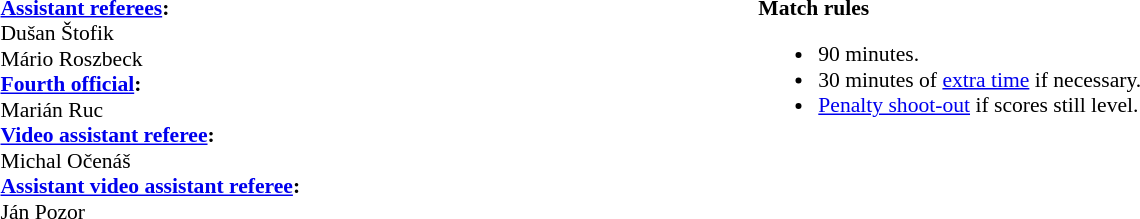<table width=100% style="font-size:90%">
<tr>
<td><br><strong><a href='#'>Assistant referees</a>:</strong>
<br>Dušan Štofik
<br>Mário Roszbeck
<br><strong><a href='#'>Fourth official</a>:</strong>
<br>Marián Ruc
<br><strong><a href='#'>Video assistant referee</a>:</strong>
<br>Michal Očenáš
<br><strong><a href='#'>Assistant video assistant referee</a>:</strong>
<br>Ján Pozor</td>
<td style="width:60%; vertical-align:top;"><br><strong>Match rules</strong><ul><li>90 minutes.</li><li>30 minutes of <a href='#'>extra time</a> if necessary.</li><li><a href='#'>Penalty shoot-out</a> if scores still level.</li></ul></td>
</tr>
</table>
